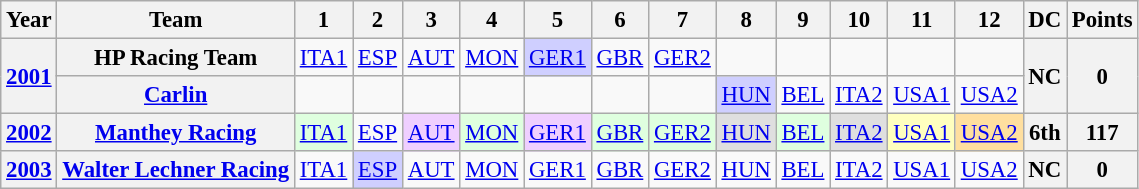<table class="wikitable" style="text-align:center; font-size:95%">
<tr>
<th>Year</th>
<th>Team</th>
<th>1</th>
<th>2</th>
<th>3</th>
<th>4</th>
<th>5</th>
<th>6</th>
<th>7</th>
<th>8</th>
<th>9</th>
<th>10</th>
<th>11</th>
<th>12</th>
<th>DC</th>
<th>Points</th>
</tr>
<tr>
<th rowspan=2><a href='#'>2001</a></th>
<th>HP Racing Team</th>
<td><a href='#'>ITA1</a></td>
<td><a href='#'>ESP</a></td>
<td><a href='#'>AUT</a></td>
<td><a href='#'>MON</a></td>
<td style="background:#CFCFFF;"><a href='#'>GER1</a><br></td>
<td><a href='#'>GBR</a></td>
<td><a href='#'>GER2</a></td>
<td></td>
<td></td>
<td></td>
<td></td>
<td></td>
<th rowspan=2>NC</th>
<th rowspan=2>0</th>
</tr>
<tr>
<th><a href='#'>Carlin</a></th>
<td></td>
<td></td>
<td></td>
<td></td>
<td></td>
<td></td>
<td></td>
<td style="background:#CFCFFF;"><a href='#'>HUN</a><br></td>
<td><a href='#'>BEL</a></td>
<td><a href='#'>ITA2</a></td>
<td><a href='#'>USA1</a></td>
<td><a href='#'>USA2</a></td>
</tr>
<tr>
<th><a href='#'>2002</a></th>
<th><a href='#'>Manthey Racing</a></th>
<td style="background:#DFFFDF;"><a href='#'>ITA1</a><br></td>
<td><a href='#'>ESP</a><br></td>
<td style="background:#EFCFFF;"><a href='#'>AUT</a><br></td>
<td style="background:#DFFFDF;"><a href='#'>MON</a><br></td>
<td style="background:#EFCFFF;"><a href='#'>GER1</a><br></td>
<td style="background:#DFFFDF;"><a href='#'>GBR</a><br></td>
<td style="background:#DFFFDF;"><a href='#'>GER2</a><br></td>
<td style="background:#DFDFDF;"><a href='#'>HUN</a><br></td>
<td style="background:#DFFFDF;"><a href='#'>BEL</a><br></td>
<td style="background:#DFDFDF;"><a href='#'>ITA2</a><br></td>
<td style="background:#FFFFBF;"><a href='#'>USA1</a><br></td>
<td style="background:#FFDF9F;"><a href='#'>USA2</a><br></td>
<th>6th</th>
<th>117</th>
</tr>
<tr>
<th><a href='#'>2003</a></th>
<th><a href='#'>Walter Lechner Racing</a></th>
<td><a href='#'>ITA1</a></td>
<td style="background:#CFCFFF;"><a href='#'>ESP</a><br></td>
<td><a href='#'>AUT</a></td>
<td><a href='#'>MON</a></td>
<td><a href='#'>GER1</a></td>
<td><a href='#'>GBR</a></td>
<td><a href='#'>GER2</a></td>
<td><a href='#'>HUN</a></td>
<td><a href='#'>BEL</a></td>
<td><a href='#'>ITA2</a></td>
<td><a href='#'>USA1</a></td>
<td><a href='#'>USA2</a></td>
<th>NC</th>
<th>0</th>
</tr>
</table>
